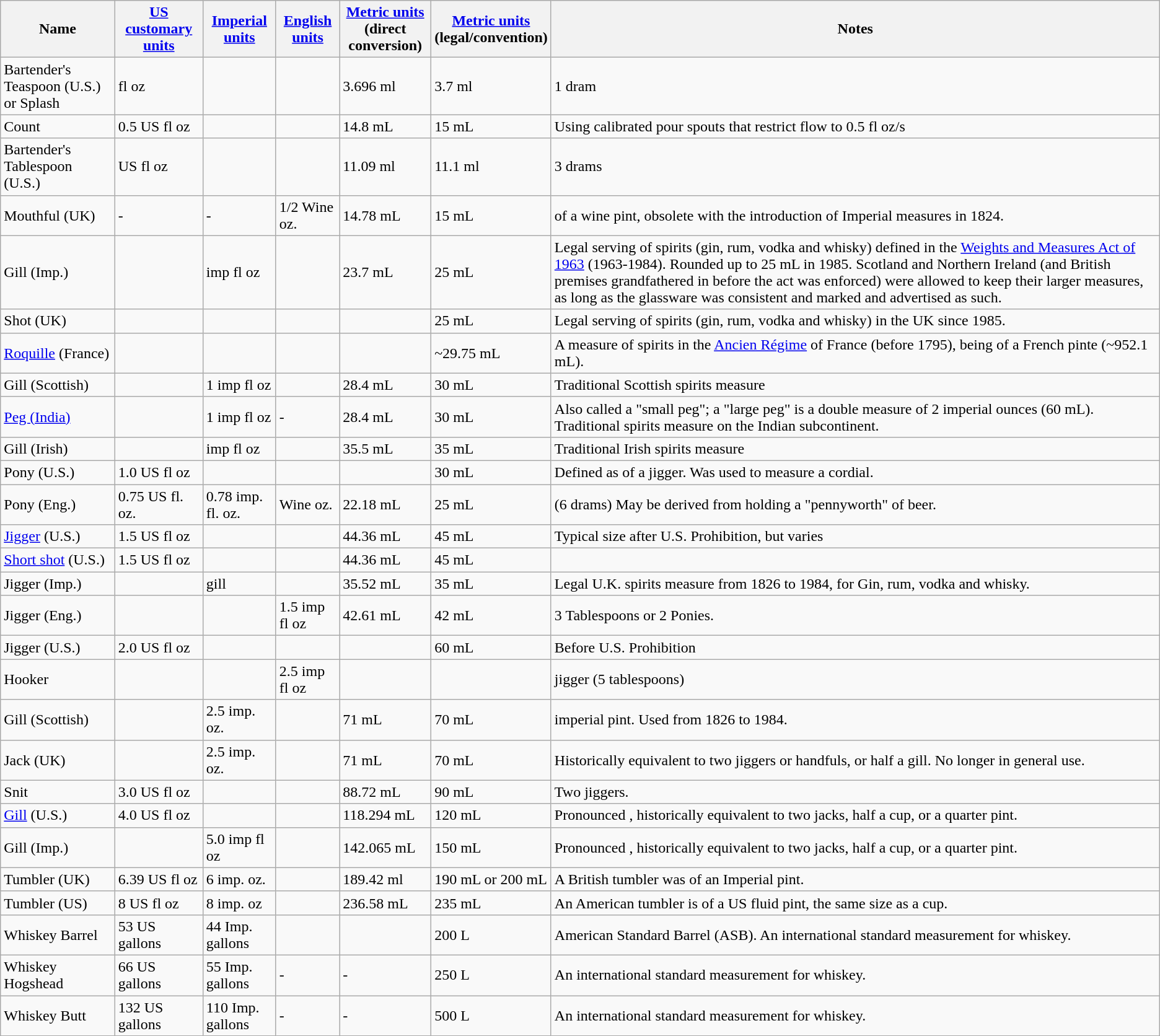<table class="wikitable">
<tr>
<th>Name</th>
<th><a href='#'>US customary units</a></th>
<th><a href='#'>Imperial units</a></th>
<th><a href='#'>English units</a></th>
<th><a href='#'>Metric units</a><br>(direct conversion)</th>
<th><a href='#'>Metric units</a><br>(legal/convention)</th>
<th>Notes</th>
</tr>
<tr>
<td>Bartender's Teaspoon (U.S.) or Splash</td>
<td> fl oz</td>
<td></td>
<td></td>
<td>3.696 ml</td>
<td>3.7 ml</td>
<td>1 dram</td>
</tr>
<tr>
<td>Count</td>
<td>0.5 US fl oz</td>
<td></td>
<td></td>
<td>14.8 mL</td>
<td>15 mL</td>
<td>Using calibrated pour spouts that restrict flow to 0.5 fl oz/s</td>
</tr>
<tr>
<td>Bartender's Tablespoon (U.S.)</td>
<td> US fl oz</td>
<td></td>
<td></td>
<td>11.09 ml</td>
<td>11.1 ml</td>
<td>3 drams</td>
</tr>
<tr>
<td>Mouthful (UK)</td>
<td>-</td>
<td>-</td>
<td>1/2 Wine oz.</td>
<td>14.78 mL</td>
<td>15 mL</td>
<td> of a wine pint, obsolete with the introduction of Imperial measures in 1824.</td>
</tr>
<tr>
<td> Gill (Imp.)</td>
<td></td>
<td> imp fl oz</td>
<td></td>
<td>23.7 mL</td>
<td>25 mL</td>
<td>Legal serving of spirits (gin, rum, vodka and whisky) defined in the <a href='#'>Weights and Measures Act of 1963</a> (1963-1984). Rounded up to 25 mL in 1985. Scotland and Northern Ireland (and British premises grandfathered in before the act was enforced) were allowed to keep their larger measures, as long as the glassware was consistent and marked and advertised as such.</td>
</tr>
<tr>
<td>Shot (UK)</td>
<td></td>
<td></td>
<td></td>
<td></td>
<td>25 mL</td>
<td>Legal serving of spirits (gin, rum, vodka and whisky) in the UK since 1985.</td>
</tr>
<tr>
<td><a href='#'>Roquille</a> (France)</td>
<td></td>
<td></td>
<td></td>
<td></td>
<td>~29.75 mL</td>
<td>A measure of spirits in the <a href='#'>Ancien Régime</a> of France (before 1795), being  of a French pinte (~952.1 mL).</td>
</tr>
<tr>
<td> Gill (Scottish)</td>
<td></td>
<td>1 imp fl oz</td>
<td></td>
<td>28.4 mL</td>
<td>30 mL</td>
<td>Traditional Scottish spirits measure</td>
</tr>
<tr>
<td><a href='#'>Peg (India)</a></td>
<td></td>
<td>1 imp fl oz</td>
<td>-</td>
<td>28.4 mL</td>
<td>30 mL</td>
<td>Also called a "small peg"; a "large peg" is a double measure of 2 imperial ounces (60 mL). Traditional spirits measure on the Indian subcontinent.</td>
</tr>
<tr>
<td> Gill (Irish)</td>
<td></td>
<td> imp fl oz</td>
<td></td>
<td>35.5 mL</td>
<td>35 mL</td>
<td>Traditional Irish spirits measure</td>
</tr>
<tr>
<td>Pony (U.S.)</td>
<td>1.0 US fl oz</td>
<td></td>
<td></td>
<td></td>
<td>30 mL</td>
<td>Defined as  of a jigger. Was used to measure a cordial.</td>
</tr>
<tr>
<td>Pony (Eng.)</td>
<td>0.75 US fl. oz.</td>
<td>0.78 imp. fl. oz.</td>
<td> Wine oz.</td>
<td>22.18 mL</td>
<td>25 mL</td>
<td>(6 drams) May be derived from holding a "pennyworth" of beer.</td>
</tr>
<tr>
<td><a href='#'>Jigger</a> (U.S.)</td>
<td>1.5 US fl oz</td>
<td></td>
<td></td>
<td>44.36 mL</td>
<td>45 mL</td>
<td>Typical size after U.S. Prohibition, but varies</td>
</tr>
<tr>
<td><a href='#'>Short shot</a> (U.S.)</td>
<td>1.5 US fl oz</td>
<td></td>
<td></td>
<td>44.36 mL</td>
<td>45 mL</td>
<td></td>
</tr>
<tr>
<td>Jigger (Imp.)</td>
<td></td>
<td> gill</td>
<td></td>
<td>35.52 mL</td>
<td>35 mL</td>
<td>Legal U.K. spirits measure from 1826 to 1984, for Gin, rum, vodka and whisky.</td>
</tr>
<tr>
<td>Jigger (Eng.)</td>
<td></td>
<td></td>
<td>1.5 imp fl oz</td>
<td>42.61 mL</td>
<td>42 mL</td>
<td>3 Tablespoons or 2 Ponies.</td>
</tr>
<tr>
<td>Jigger (U.S.)</td>
<td>2.0 US fl oz</td>
<td></td>
<td></td>
<td></td>
<td>60 mL</td>
<td>Before U.S. Prohibition</td>
</tr>
<tr>
<td>Hooker</td>
<td></td>
<td></td>
<td>2.5 imp fl oz</td>
<td></td>
<td></td>
<td> jigger (5 tablespoons)</td>
</tr>
<tr>
<td>Gill (Scottish)</td>
<td></td>
<td>2.5 imp. oz.</td>
<td></td>
<td>71 mL</td>
<td>70 mL</td>
<td> imperial pint. Used from 1826 to 1984.</td>
</tr>
<tr>
<td>Jack (UK)</td>
<td></td>
<td>2.5 imp. oz.</td>
<td></td>
<td>71 mL</td>
<td>70 mL</td>
<td>Historically equivalent to two jiggers or handfuls, or half a gill. No longer in general use.</td>
</tr>
<tr>
<td>Snit</td>
<td>3.0 US fl oz</td>
<td></td>
<td></td>
<td>88.72 mL</td>
<td>90 mL</td>
<td>Two jiggers.</td>
</tr>
<tr>
<td><a href='#'>Gill</a> (U.S.)</td>
<td>4.0 US fl oz</td>
<td></td>
<td></td>
<td>118.294 mL</td>
<td>120 mL</td>
<td>Pronounced  , historically equivalent to two jacks, half a cup, or a quarter pint.</td>
</tr>
<tr>
<td>Gill (Imp.)</td>
<td></td>
<td>5.0 imp fl oz</td>
<td></td>
<td>142.065 mL</td>
<td>150 mL</td>
<td>Pronounced  , historically equivalent to two jacks, half a cup, or a quarter pint.</td>
</tr>
<tr>
<td>Tumbler (UK)</td>
<td>6.39 US fl oz</td>
<td>6  imp. oz.</td>
<td></td>
<td>189.42 ml</td>
<td>190 mL or 200 mL</td>
<td>A British tumbler was  of an Imperial pint.</td>
</tr>
<tr>
<td>Tumbler (US)</td>
<td>8 US fl oz</td>
<td>8 imp. oz</td>
<td></td>
<td>236.58 mL</td>
<td>235 mL</td>
<td>An American tumbler is  of a US fluid pint, the same size as a cup.</td>
</tr>
<tr>
<td>Whiskey Barrel</td>
<td>53 US gallons</td>
<td>44 Imp. gallons</td>
<td></td>
<td></td>
<td>200 L</td>
<td>American Standard Barrel (ASB). An international standard measurement for whiskey.</td>
</tr>
<tr>
<td>Whiskey Hogshead</td>
<td>66 US gallons</td>
<td>55 Imp. gallons</td>
<td>-</td>
<td>-</td>
<td>250 L</td>
<td>An international standard measurement for whiskey.</td>
</tr>
<tr>
<td>Whiskey Butt</td>
<td>132 US gallons</td>
<td>110 Imp. gallons</td>
<td>-</td>
<td>-</td>
<td>500 L</td>
<td>An international standard measurement for whiskey.</td>
</tr>
</table>
